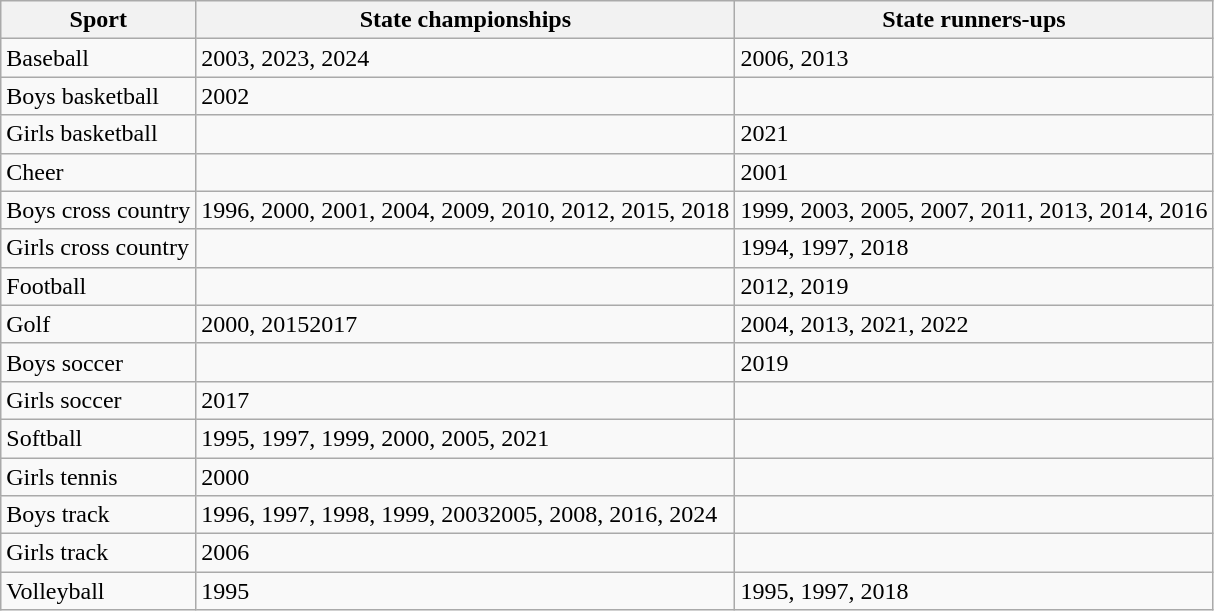<table class="wikitable">
<tr>
<th>Sport</th>
<th>State championships</th>
<th>State runners-ups</th>
</tr>
<tr>
<td>Baseball</td>
<td>2003, 2023, 2024</td>
<td>2006, 2013</td>
</tr>
<tr>
<td>Boys basketball</td>
<td>2002</td>
<td></td>
</tr>
<tr>
<td>Girls basketball</td>
<td></td>
<td>2021</td>
</tr>
<tr>
<td>Cheer</td>
<td></td>
<td>2001</td>
</tr>
<tr>
<td>Boys cross country</td>
<td>1996, 2000, 2001, 2004, 2009, 2010, 2012, 2015, 2018</td>
<td>1999, 2003, 2005, 2007, 2011, 2013, 2014, 2016</td>
</tr>
<tr>
<td>Girls cross country</td>
<td></td>
<td>1994, 1997, 2018</td>
</tr>
<tr>
<td>Football</td>
<td></td>
<td>2012, 2019</td>
</tr>
<tr>
<td>Golf</td>
<td>2000, 20152017</td>
<td>2004, 2013, 2021, 2022</td>
</tr>
<tr>
<td>Boys soccer</td>
<td></td>
<td>2019</td>
</tr>
<tr>
<td>Girls soccer</td>
<td>2017</td>
<td></td>
</tr>
<tr>
<td>Softball</td>
<td>1995, 1997, 1999, 2000, 2005, 2021</td>
<td></td>
</tr>
<tr>
<td>Girls tennis</td>
<td>2000</td>
<td></td>
</tr>
<tr>
<td>Boys track</td>
<td>1996, 1997, 1998, 1999, 20032005, 2008, 2016, 2024</td>
<td></td>
</tr>
<tr>
<td>Girls track</td>
<td>2006</td>
<td></td>
</tr>
<tr>
<td>Volleyball</td>
<td>1995</td>
<td>1995, 1997, 2018</td>
</tr>
</table>
